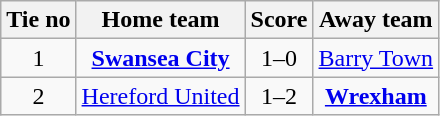<table class="wikitable" style="text-align: center">
<tr>
<th>Tie no</th>
<th>Home team</th>
<th>Score</th>
<th>Away team</th>
</tr>
<tr>
<td>1</td>
<td><strong><a href='#'>Swansea City</a></strong></td>
<td>1–0</td>
<td><a href='#'>Barry Town</a></td>
</tr>
<tr>
<td>2</td>
<td><a href='#'>Hereford United</a></td>
<td>1–2</td>
<td><strong><a href='#'>Wrexham</a></strong></td>
</tr>
</table>
